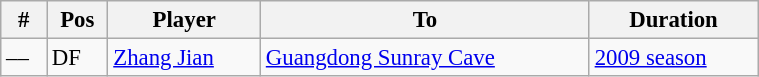<table width=40% class="wikitable" style="font-size:95%; text-align:left">
<tr>
<th>#</th>
<th>Pos</th>
<th>Player</th>
<th>To</th>
<th>Duration</th>
</tr>
<tr>
<td>––</td>
<td>DF</td>
<td> <a href='#'>Zhang Jian</a></td>
<td> <a href='#'>Guangdong Sunray Cave</a></td>
<td><a href='#'>2009 season</a></td>
</tr>
</table>
